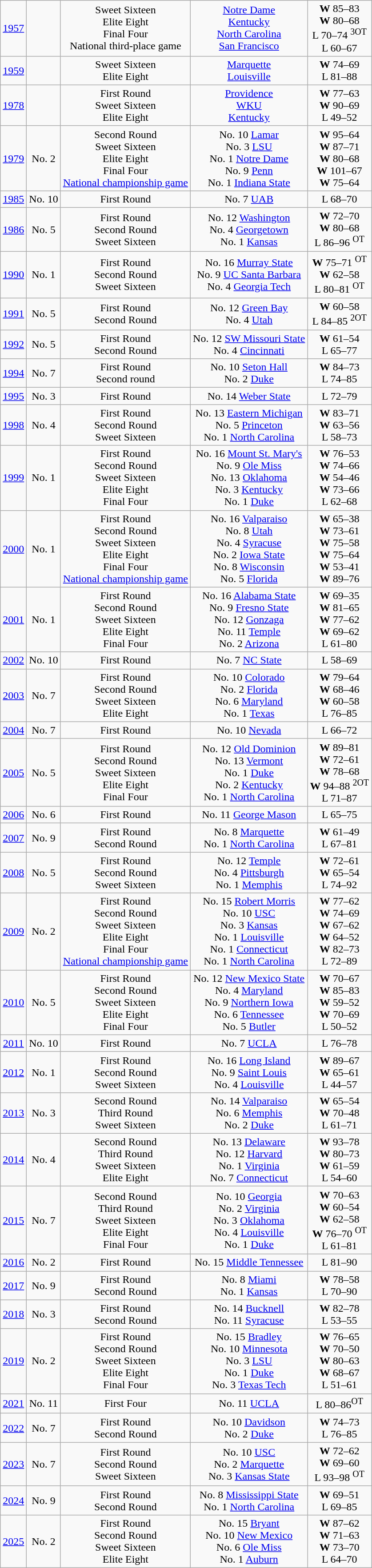<table class="wikitable">
<tr align="center">
<td><a href='#'>1957</a></td>
<td></td>
<td>Sweet Sixteen<br>Elite Eight<br>Final Four<br>National third-place game</td>
<td><a href='#'>Notre Dame</a><br><a href='#'>Kentucky</a><br><a href='#'>North Carolina</a><br><a href='#'>San Francisco</a></td>
<td><strong>W</strong> 85–83<br><strong>W</strong> 80–68<br>L 70–74 <sup>3OT</sup><br>L 60–67</td>
</tr>
<tr align="center">
<td><a href='#'>1959</a></td>
<td></td>
<td>Sweet Sixteen<br>Elite Eight</td>
<td><a href='#'>Marquette</a><br><a href='#'>Louisville</a></td>
<td><strong>W</strong> 74–69<br>L 81–88</td>
</tr>
<tr align="center">
<td><a href='#'>1978</a></td>
<td></td>
<td>First Round<br>Sweet Sixteen<br>Elite Eight</td>
<td><a href='#'>Providence</a><br><a href='#'>WKU</a><br><a href='#'>Kentucky</a></td>
<td><strong>W</strong> 77–63<br><strong>W</strong> 90–69<br>L 49–52</td>
</tr>
<tr align="center">
<td><a href='#'>1979</a></td>
<td>No. 2</td>
<td>Second Round<br>Sweet Sixteen<br>Elite Eight<br>Final Four<br><a href='#'>National championship game</a></td>
<td>No. 10 <a href='#'>Lamar</a><br>No. 3 <a href='#'>LSU</a><br>No. 1 <a href='#'>Notre Dame</a><br>No. 9 <a href='#'>Penn</a><br>No. 1 <a href='#'>Indiana State</a></td>
<td><strong>W</strong> 95–64<br><strong>W</strong> 87–71<br><strong>W</strong> 80–68<br><strong>W</strong> 101–67<br><strong>W</strong> 75–64</td>
</tr>
<tr align="center">
<td><a href='#'>1985</a></td>
<td>No. 10</td>
<td>First Round</td>
<td>No. 7 <a href='#'>UAB</a></td>
<td>L 68–70</td>
</tr>
<tr align="center">
<td><a href='#'>1986</a></td>
<td>No. 5</td>
<td>First Round<br>Second Round<br>Sweet Sixteen</td>
<td>No. 12 <a href='#'>Washington</a><br>No. 4 <a href='#'>Georgetown</a><br>No. 1 <a href='#'>Kansas</a></td>
<td><strong>W</strong> 72–70<br><strong>W</strong> 80–68<br>L 86–96 <sup>OT</sup></td>
</tr>
<tr align="center">
<td><a href='#'>1990</a></td>
<td>No. 1</td>
<td>First Round<br>Second Round<br>Sweet Sixteen</td>
<td>No. 16 <a href='#'>Murray State</a><br>No. 9 <a href='#'>UC Santa Barbara</a><br>No. 4 <a href='#'>Georgia Tech</a></td>
<td><strong>W</strong> 75–71 <sup>OT</sup><br><strong>W</strong> 62–58<br>L 80–81 <sup>OT</sup></td>
</tr>
<tr align="center">
<td><a href='#'>1991</a></td>
<td>No. 5</td>
<td>First Round<br>Second Round</td>
<td>No. 12 <a href='#'>Green Bay</a><br>No. 4 <a href='#'>Utah</a></td>
<td><strong>W</strong> 60–58<br>L 84–85 <sup>2OT</sup></td>
</tr>
<tr align="center">
<td><a href='#'>1992</a></td>
<td>No. 5</td>
<td>First Round<br>Second Round</td>
<td>No. 12 <a href='#'>SW Missouri State</a><br>No. 4 <a href='#'>Cincinnati</a></td>
<td><strong>W</strong> 61–54<br>L 65–77</td>
</tr>
<tr align="center">
<td><a href='#'>1994</a></td>
<td>No. 7</td>
<td>First Round<br>Second round</td>
<td>No. 10 <a href='#'>Seton Hall</a><br>No. 2 <a href='#'>Duke</a></td>
<td><strong>W</strong> 84–73<br>L 74–85</td>
</tr>
<tr align="center">
<td><a href='#'>1995</a></td>
<td>No. 3</td>
<td>First Round</td>
<td>No. 14 <a href='#'>Weber State</a></td>
<td>L 72–79</td>
</tr>
<tr align="center">
<td><a href='#'>1998</a></td>
<td>No. 4</td>
<td>First Round<br>Second Round<br>Sweet Sixteen</td>
<td>No. 13 <a href='#'>Eastern Michigan</a><br>No. 5 <a href='#'>Princeton</a><br>No. 1 <a href='#'>North Carolina</a></td>
<td><strong>W</strong> 83–71<br><strong>W</strong> 63–56<br>L 58–73</td>
</tr>
<tr align="center">
<td><a href='#'>1999</a></td>
<td>No. 1</td>
<td>First Round<br>Second Round<br>Sweet Sixteen<br>Elite Eight<br>Final Four</td>
<td>No. 16 <a href='#'>Mount St. Mary's</a><br>No. 9 <a href='#'>Ole Miss</a><br>No. 13 <a href='#'>Oklahoma</a><br>No. 3 <a href='#'>Kentucky</a><br>No. 1 <a href='#'>Duke</a></td>
<td><strong>W</strong> 76–53<br><strong>W</strong> 74–66<br><strong>W</strong> 54–46<br><strong>W</strong> 73–66<br>L 62–68</td>
</tr>
<tr align="center">
<td><a href='#'>2000</a></td>
<td>No. 1</td>
<td>First Round<br>Second Round<br>Sweet Sixteen<br>Elite Eight<br>Final Four<br><a href='#'>National championship game</a></td>
<td>No. 16 <a href='#'>Valparaiso</a><br>No. 8 <a href='#'>Utah</a><br>No. 4 <a href='#'>Syracuse</a><br>No. 2 <a href='#'>Iowa State</a><br>No. 8 <a href='#'>Wisconsin</a><br>No. 5 <a href='#'>Florida</a></td>
<td><strong>W</strong> 65–38<br><strong>W</strong> 73–61<br><strong>W</strong> 75–58<br><strong>W</strong> 75–64<br><strong>W</strong> 53–41<br><strong>W</strong> 89–76</td>
</tr>
<tr align="center">
<td><a href='#'>2001</a></td>
<td>No. 1</td>
<td>First Round<br>Second Round<br>Sweet Sixteen<br>Elite Eight<br>Final Four</td>
<td>No. 16 <a href='#'>Alabama State</a><br>No. 9 <a href='#'>Fresno State</a><br>No. 12 <a href='#'>Gonzaga</a><br>No. 11 <a href='#'>Temple</a><br>No. 2 <a href='#'>Arizona</a></td>
<td><strong>W</strong> 69–35<br><strong>W</strong> 81–65<br><strong>W</strong> 77–62<br><strong>W</strong> 69–62<br>L 61–80</td>
</tr>
<tr align="center">
<td><a href='#'>2002</a></td>
<td>No. 10</td>
<td>First Round</td>
<td>No. 7 <a href='#'>NC State</a></td>
<td>L 58–69</td>
</tr>
<tr align="center">
<td><a href='#'>2003</a></td>
<td>No. 7</td>
<td>First Round<br>Second Round<br>Sweet Sixteen<br>Elite Eight</td>
<td>No. 10 <a href='#'>Colorado</a><br>No. 2 <a href='#'>Florida</a><br>No. 6 <a href='#'>Maryland</a><br>No. 1 <a href='#'>Texas</a></td>
<td><strong>W</strong> 79–64<br><strong>W</strong> 68–46<br><strong>W</strong> 60–58<br>L 76–85</td>
</tr>
<tr align="center">
<td><a href='#'>2004</a></td>
<td>No. 7</td>
<td>First Round</td>
<td>No. 10 <a href='#'>Nevada</a></td>
<td>L 66–72</td>
</tr>
<tr align="center">
<td><a href='#'>2005</a></td>
<td>No. 5</td>
<td>First Round<br>Second Round<br>Sweet Sixteen<br>Elite Eight<br>Final Four</td>
<td>No. 12 <a href='#'>Old Dominion</a><br>No. 13 <a href='#'>Vermont</a><br>No. 1 <a href='#'>Duke</a><br>No. 2 <a href='#'>Kentucky</a><br>No. 1 <a href='#'>North Carolina</a></td>
<td><strong>W</strong> 89–81<br><strong>W</strong> 72–61<br><strong>W</strong> 78–68<br><strong>W</strong> 94–88 <sup>2OT</sup><br>L 71–87</td>
</tr>
<tr align="center">
<td><a href='#'>2006</a></td>
<td>No. 6</td>
<td>First Round</td>
<td>No. 11 <a href='#'>George Mason</a></td>
<td>L 65–75</td>
</tr>
<tr align="center">
<td><a href='#'>2007</a></td>
<td>No. 9</td>
<td>First Round<br>Second Round</td>
<td>No. 8 <a href='#'>Marquette</a><br>No. 1 <a href='#'>North Carolina</a></td>
<td><strong>W</strong> 61–49<br>L 67–81</td>
</tr>
<tr align="center">
<td><a href='#'>2008</a></td>
<td>No. 5</td>
<td>First Round<br>Second Round<br>Sweet Sixteen</td>
<td>No. 12 <a href='#'>Temple</a><br>No. 4 <a href='#'>Pittsburgh</a><br>No. 1 <a href='#'>Memphis</a></td>
<td><strong>W</strong> 72–61<br><strong>W</strong> 65–54<br>L 74–92</td>
</tr>
<tr align="center">
<td><a href='#'>2009</a></td>
<td>No. 2</td>
<td>First Round<br>Second Round<br>Sweet Sixteen<br>Elite Eight<br>Final Four<br><a href='#'>National championship game</a></td>
<td>No. 15 <a href='#'>Robert Morris</a><br>No. 10 <a href='#'>USC</a><br>No. 3 <a href='#'>Kansas</a><br>No. 1 <a href='#'>Louisville</a><br>No. 1 <a href='#'>Connecticut</a><br>No. 1 <a href='#'>North Carolina</a></td>
<td><strong>W</strong> 77–62<br><strong>W</strong> 74–69<br><strong>W</strong> 67–62<br><strong>W</strong> 64–52<br><strong>W</strong> 82–73<br>L 72–89</td>
</tr>
<tr align="center">
<td><a href='#'>2010</a></td>
<td>No. 5</td>
<td>First Round<br>Second Round<br>Sweet Sixteen<br>Elite Eight<br>Final Four</td>
<td>No. 12 <a href='#'>New Mexico State</a><br>No. 4 <a href='#'>Maryland</a><br>No. 9 <a href='#'>Northern Iowa</a><br>No. 6 <a href='#'>Tennessee</a><br>No. 5 <a href='#'>Butler</a></td>
<td><strong>W</strong> 70–67<br><strong>W</strong> 85–83<br><strong>W</strong> 59–52<br><strong>W</strong> 70–69<br>L 50–52</td>
</tr>
<tr align="center">
<td><a href='#'>2011</a></td>
<td>No. 10</td>
<td>First Round</td>
<td>No. 7 <a href='#'>UCLA</a></td>
<td>L 76–78</td>
</tr>
<tr align="center">
<td><a href='#'>2012</a></td>
<td>No. 1</td>
<td>First Round<br>Second Round<br>Sweet Sixteen</td>
<td>No. 16 <a href='#'>Long Island</a><br>No. 9 <a href='#'>Saint Louis</a><br>No. 4 <a href='#'>Louisville</a></td>
<td><strong>W</strong> 89–67<br><strong>W</strong> 65–61<br>L 44–57</td>
</tr>
<tr align="center">
<td><a href='#'>2013</a></td>
<td>No. 3</td>
<td>Second Round<br>Third Round<br>Sweet Sixteen</td>
<td>No. 14 <a href='#'>Valparaiso</a><br>No. 6 <a href='#'>Memphis</a><br>No. 2 <a href='#'>Duke</a></td>
<td><strong>W</strong> 65–54<br><strong>W</strong> 70–48<br>L 61–71</td>
</tr>
<tr align="center">
<td><a href='#'>2014</a></td>
<td>No. 4</td>
<td>Second Round<br>Third Round<br>Sweet Sixteen<br>Elite Eight</td>
<td>No. 13 <a href='#'>Delaware</a><br>No. 12 <a href='#'>Harvard</a><br>No. 1 <a href='#'>Virginia</a><br>No. 7 <a href='#'>Connecticut</a></td>
<td><strong>W</strong> 93–78<br><strong>W</strong> 80–73<br><strong>W</strong> 61–59<br>L 54–60</td>
</tr>
<tr align="center">
<td><a href='#'>2015</a></td>
<td>No. 7</td>
<td>Second Round<br>Third Round<br>Sweet Sixteen<br>Elite Eight<br>Final Four</td>
<td>No. 10 <a href='#'>Georgia</a><br>No. 2 <a href='#'>Virginia</a><br>No. 3 <a href='#'>Oklahoma</a><br>No. 4 <a href='#'>Louisville</a><br>No. 1 <a href='#'>Duke</a></td>
<td><strong>W</strong> 70–63<br><strong>W</strong> 60–54<br><strong>W</strong> 62–58<br><strong>W</strong> 76–70 <sup>OT</sup><br>L 61–81</td>
</tr>
<tr align="center">
<td><a href='#'>2016</a></td>
<td>No. 2</td>
<td>First Round</td>
<td>No. 15 <a href='#'>Middle Tennessee</a></td>
<td>L 81–90</td>
</tr>
<tr align="center">
<td><a href='#'>2017</a></td>
<td>No. 9</td>
<td>First Round<br>Second Round</td>
<td>No. 8 <a href='#'>Miami</a><br>No. 1 <a href='#'>Kansas</a></td>
<td><strong>W</strong> 78–58<br>L 70–90</td>
</tr>
<tr align="center">
<td><a href='#'>2018</a></td>
<td>No. 3</td>
<td>First Round<br>Second Round</td>
<td>No. 14 <a href='#'>Bucknell</a><br> No. 11 <a href='#'>Syracuse</a></td>
<td><strong>W</strong> 82–78<br> L 53–55</td>
</tr>
<tr align="center">
<td><a href='#'>2019</a></td>
<td>No. 2</td>
<td>First Round<br>Second Round<br>Sweet Sixteen<br>Elite Eight<br>Final Four</td>
<td>No. 15 <a href='#'>Bradley</a><br> No. 10 <a href='#'>Minnesota</a><br> No. 3 <a href='#'>LSU</a><br> No. 1 <a href='#'>Duke</a> <br> No. 3 <a href='#'>Texas Tech</a></td>
<td><strong>W</strong> 76–65<br> <strong>W</strong> 70–50<br> <strong>W</strong> 80–63<br> <strong>W</strong> 68–67 <br> L 51–61</td>
</tr>
<tr align="center">
<td><a href='#'>2021</a></td>
<td>No. 11</td>
<td>First Four</td>
<td>No. 11 <a href='#'>UCLA</a></td>
<td>L 80–86<sup>OT</sup></td>
</tr>
<tr align="center">
<td><a href='#'>2022</a></td>
<td>No. 7</td>
<td>First Round<br>Second Round</td>
<td>No. 10 <a href='#'>Davidson</a><br>No. 2 <a href='#'>Duke</a></td>
<td><strong>W</strong> 74–73<br> L 76–85</td>
</tr>
<tr align="center">
<td><a href='#'>2023</a></td>
<td>No. 7</td>
<td>First Round<br>Second Round<br>Sweet Sixteen</td>
<td>No. 10 <a href='#'>USC</a><br> No. 2 <a href='#'>Marquette</a><br> No. 3 <a href='#'>Kansas State</a></td>
<td><strong>W</strong> 72–62<br> <strong>W</strong> 69–60<br> L 93–98 <sup>OT</sup></td>
</tr>
<tr align="center">
<td><a href='#'>2024</a></td>
<td>No. 9</td>
<td>First Round<br>Second Round</td>
<td>No. 8 <a href='#'>Mississippi State</a><br> No. 1 <a href='#'>North Carolina</a></td>
<td><strong>W</strong> 69–51<br>L 69–85</td>
</tr>
<tr align="center">
<td><a href='#'>2025</a></td>
<td>No. 2</td>
<td>First Round<br>Second Round<br>Sweet Sixteen<br>Elite Eight</td>
<td>No. 15 <a href='#'>Bryant</a><br>No. 10 <a href='#'>New Mexico</a><br>No. 6 <a href='#'>Ole Miss</a><br>No. 1 <a href='#'>Auburn</a></td>
<td><strong>W</strong> 87–62<br><strong>W</strong> 71–63<br><strong>W</strong> 73–70<br>L 64–70</td>
</tr>
</table>
